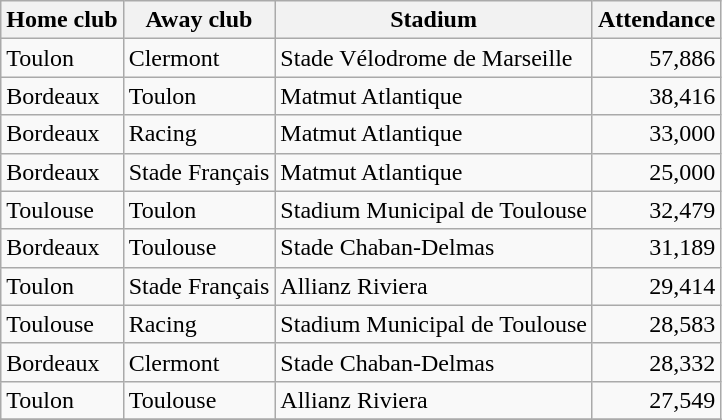<table class="wikitable sortable">
<tr>
<th>Home club</th>
<th>Away club</th>
<th>Stadium</th>
<th>Attendance</th>
</tr>
<tr>
<td>Toulon</td>
<td>Clermont</td>
<td>Stade Vélodrome de Marseille</td>
<td align=right>57,886</td>
</tr>
<tr>
<td>Bordeaux</td>
<td>Toulon</td>
<td>Matmut Atlantique</td>
<td align=right>38,416</td>
</tr>
<tr>
<td>Bordeaux</td>
<td>Racing</td>
<td>Matmut Atlantique</td>
<td align=right>33,000</td>
</tr>
<tr>
<td>Bordeaux</td>
<td>Stade Français</td>
<td>Matmut Atlantique</td>
<td align=right>25,000</td>
</tr>
<tr>
<td>Toulouse</td>
<td>Toulon</td>
<td>Stadium Municipal de Toulouse</td>
<td align=right>32,479</td>
</tr>
<tr>
<td>Bordeaux</td>
<td>Toulouse</td>
<td>Stade Chaban-Delmas</td>
<td align=right>31,189</td>
</tr>
<tr>
<td>Toulon</td>
<td>Stade Français</td>
<td>Allianz Riviera</td>
<td align=right>29,414</td>
</tr>
<tr>
<td>Toulouse</td>
<td>Racing</td>
<td>Stadium Municipal de Toulouse</td>
<td align=right>28,583</td>
</tr>
<tr>
<td>Bordeaux</td>
<td>Clermont</td>
<td>Stade Chaban-Delmas</td>
<td align=right>28,332</td>
</tr>
<tr>
<td>Toulon</td>
<td>Toulouse</td>
<td>Allianz Riviera</td>
<td align=right>27,549</td>
</tr>
<tr>
</tr>
</table>
